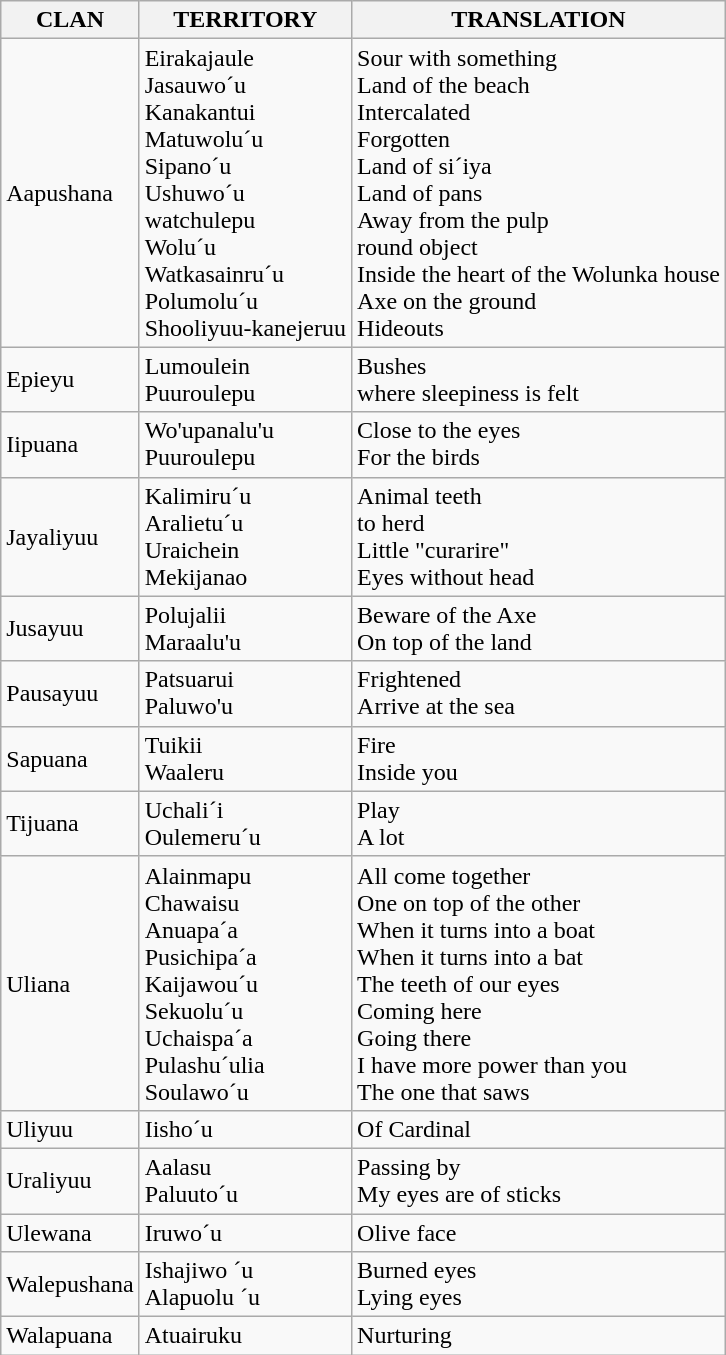<table class="wikitable">
<tr>
<th>CLAN</th>
<th>TERRITORY</th>
<th>TRANSLATION</th>
</tr>
<tr>
<td>Aapushana</td>
<td>Eirakajaule <br> Jasauwo´u <br> Kanakantui <br> Matuwolu´u <br> Sipano´u <br> Ushuwo´u <br> watchulepu <br> Wolu´u <br> Watkasainru´u <br> Polumolu´u <br> Shooliyuu-kanejeruu</td>
<td>Sour with something <br> Land of the beach <br> Intercalated <br> Forgotten <br> Land of si´iya <br> Land of pans <br> Away from the pulp <br> round object <br> Inside the heart of the Wolunka house <br> Axe on the ground <br> Hideouts</td>
</tr>
<tr>
<td>Epieyu</td>
<td>Lumoulein <br> Puuroulepu</td>
<td>Bushes <br> where sleepiness is felt</td>
</tr>
<tr>
<td>Iipuana</td>
<td>Wo'upanalu'u <br> Puuroulepu</td>
<td>Close to the eyes <br> For the birds</td>
</tr>
<tr>
<td>Jayaliyuu</td>
<td>Kalimiru´u <br> Aralietu´u <br> Uraichein <br> Mekijanao</td>
<td>Animal teeth <br> to herd <br> Little "curarire" <br> Eyes without head</td>
</tr>
<tr>
<td>Jusayuu</td>
<td>Polujalii <br> Maraalu'u</td>
<td>Beware of the Axe <br> On top of the land</td>
</tr>
<tr>
<td>Pausayuu</td>
<td>Patsuarui <br> Paluwo'u</td>
<td>Frightened <br> Arrive at the sea</td>
</tr>
<tr>
<td>Sapuana</td>
<td>Tuikii <br> Waaleru</td>
<td>Fire <br> Inside you</td>
</tr>
<tr>
<td>Tijuana</td>
<td>Uchali´i <br> Oulemeru´u</td>
<td>Play <br> A lot</td>
</tr>
<tr>
<td>Uliana</td>
<td>Alainmapu <br> Chawaisu <br> Anuapa´a <br> Pusichipa´a <br> Kaijawou´u <br> Sekuolu´u <br> Uchaispa´a <br> Pulashu´ulia <br> Soulawo´u</td>
<td>All come together <br> One on top of the other <br> When it turns into a boat <br> When it turns into a bat <br> The teeth of our eyes <br> Coming here <br> Going there <br> I have more power than you <br> The one that saws</td>
</tr>
<tr>
<td>Uliyuu</td>
<td>Iisho´u</td>
<td>Of Cardinal</td>
</tr>
<tr>
<td>Uraliyuu</td>
<td>Aalasu <br> Paluuto´u</td>
<td>Passing by <br> My eyes are of sticks</td>
</tr>
<tr>
<td>Ulewana</td>
<td>Iruwo´u</td>
<td>Olive face</td>
</tr>
<tr>
<td>Walepushana</td>
<td>Ishajiwo ´u <br> Alapuolu ´u</td>
<td>Burned eyes <br> Lying eyes</td>
</tr>
<tr>
<td>Walapuana</td>
<td>Atuairuku</td>
<td>Nurturing</td>
</tr>
</table>
